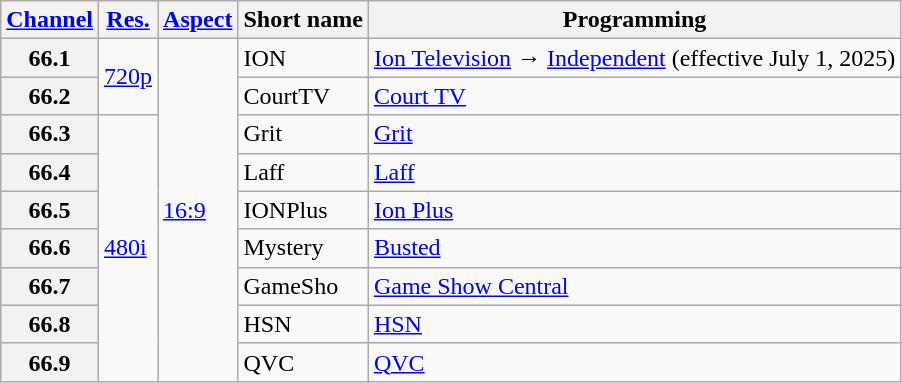<table class="wikitable">
<tr>
<th scope="col"><a href='#'>Channel</a></th>
<th scope="col"><a href='#'>Res.</a></th>
<th scope="col"><a href='#'>Aspect</a></th>
<th scope="col">Short name</th>
<th scope="col">Programming</th>
</tr>
<tr>
<th scope="row">66.1</th>
<td rowspan="2"><a href='#'>720p</a></td>
<td rowspan="9"><a href='#'>16:9</a></td>
<td>ION</td>
<td><a href='#'>Ion Television</a> → <a href='#'>Independent</a> (effective July 1, 2025)</td>
</tr>
<tr>
<th scope="row">66.2</th>
<td>CourtTV</td>
<td><a href='#'>Court TV</a></td>
</tr>
<tr>
<th scope="row">66.3</th>
<td rowspan="7"><a href='#'>480i</a></td>
<td>Grit</td>
<td><a href='#'>Grit</a></td>
</tr>
<tr>
<th scope="row">66.4</th>
<td>Laff</td>
<td><a href='#'>Laff</a></td>
</tr>
<tr>
<th scope="row">66.5</th>
<td>IONPlus</td>
<td><a href='#'>Ion Plus</a></td>
</tr>
<tr>
<th scope="row">66.6</th>
<td>Mystery</td>
<td><a href='#'>Busted</a></td>
</tr>
<tr>
<th scope="row">66.7</th>
<td>GameSho</td>
<td><a href='#'>Game Show Central</a></td>
</tr>
<tr>
<th scope="row">66.8</th>
<td>HSN</td>
<td><a href='#'>HSN</a></td>
</tr>
<tr>
<th scope="row">66.9</th>
<td>QVC</td>
<td><a href='#'>QVC</a></td>
</tr>
</table>
